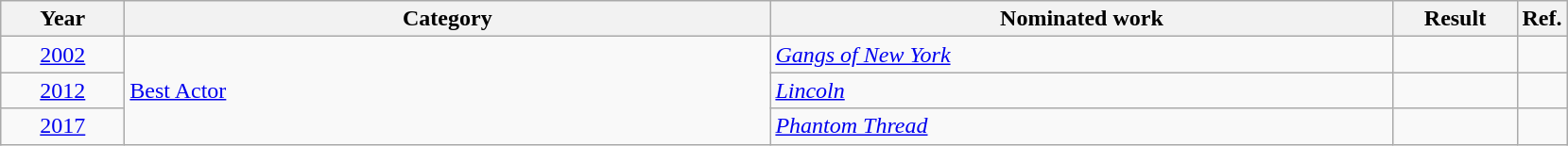<table class=wikitable>
<tr>
<th scope="col" style="width:5em;">Year</th>
<th scope="col" style="width:28em;">Category</th>
<th scope="col" style="width:27em;">Nominated work</th>
<th scope="col" style="width:5em;">Result</th>
<th>Ref.</th>
</tr>
<tr>
<td style="text-align:center;"><a href='#'>2002</a></td>
<td rowspan="3"><a href='#'>Best Actor</a></td>
<td><em><a href='#'>Gangs of New York</a></em></td>
<td></td>
<td style="text-align:center;"></td>
</tr>
<tr>
<td style="text-align:center;"><a href='#'>2012</a></td>
<td><em><a href='#'>Lincoln</a></em></td>
<td></td>
<td style="text-align:center;"></td>
</tr>
<tr>
<td style="text-align:center;"><a href='#'>2017</a></td>
<td><em><a href='#'>Phantom Thread</a></em></td>
<td></td>
<td></td>
</tr>
</table>
